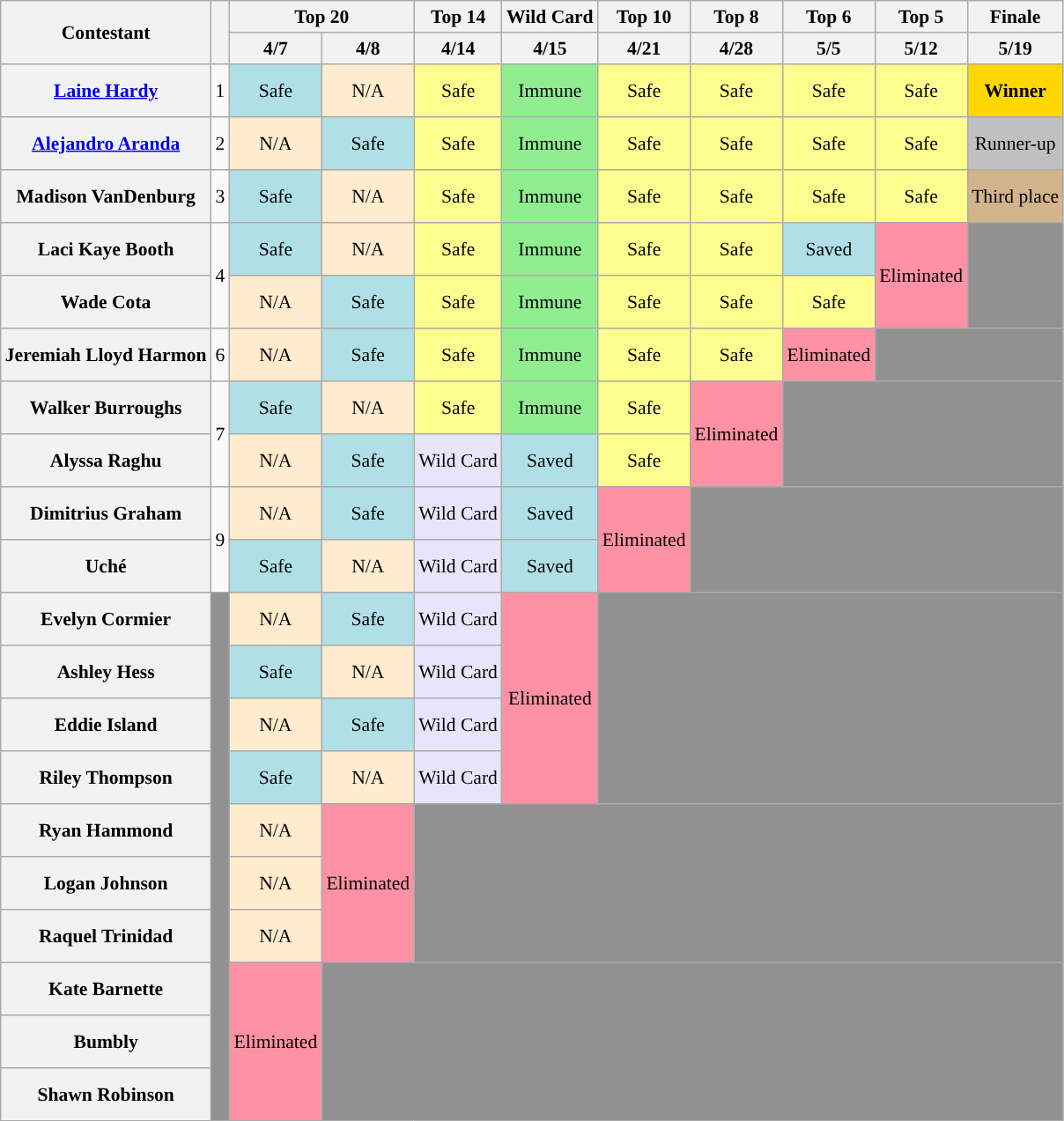<table class="wikitable" style="text-align:center; font-size:90%;">
<tr>
<th rowspan="2" scope="col">Contestant</th>
<th rowspan="2" scope="col"></th>
<th colspan="2" scope="col">Top 20</th>
<th scope="col">Top 14</th>
<th scope="col">Wild Card</th>
<th scope="col">Top 10</th>
<th scope="col">Top 8</th>
<th scope="col">Top 6</th>
<th scope="col">Top 5</th>
<th scope="col">Finale</th>
</tr>
<tr>
<th>4/7</th>
<th>4/8</th>
<th>4/14</th>
<th>4/15</th>
<th>4/21</th>
<th>4/28</th>
<th>5/5</th>
<th>5/12</th>
<th>5/19</th>
</tr>
<tr style="height:40px">
<th scope="row"><a href='#'>Laine Hardy</a></th>
<td>1</td>
<td style="background:#B0E0E6;">Safe</td>
<td style="background:#FFEBCD;">N/A</td>
<td style="background:#FDFC8F;">Safe</td>
<td bgcolor="lightgreen">Immune</td>
<td style="background:#FDFC8F;">Safe</td>
<td style="background:#FDFC8F;">Safe</td>
<td style="background:#FDFC8F;">Safe</td>
<td style="background:#FDFC8F;">Safe</td>
<td style="background:gold;"><strong>Winner</strong></td>
</tr>
<tr style="height:40px">
<th scope="row"><a href='#'>Alejandro Aranda</a></th>
<td>2</td>
<td style="background:#FFEBCD;">N/A</td>
<td style="background:#B0E0E6;">Safe</td>
<td style="background:#FDFC8F;">Safe</td>
<td bgcolor="lightgreen">Immune</td>
<td style="background:#FDFC8F;">Safe</td>
<td style="background:#FDFC8F;">Safe</td>
<td style="background:#FDFC8F;">Safe</td>
<td style="background:#FDFC8F;">Safe</td>
<td style="background:silver;">Runner-up</td>
</tr>
<tr style="height:40px">
<th scope="row">Madison VanDenburg</th>
<td>3</td>
<td style="background:#B0E0E6;">Safe</td>
<td style="background:#FFEBCD;">N/A</td>
<td style="background:#FDFC8F;">Safe</td>
<td bgcolor="lightgreen">Immune</td>
<td style="background:#FDFC8F;">Safe</td>
<td style="background:#FDFC8F;">Safe</td>
<td style="background:#FDFC8F;">Safe</td>
<td style="background:#FDFC8F;">Safe</td>
<td style="background:tan">Third place</td>
</tr>
<tr style="height:40px">
<th scope="row">Laci Kaye Booth</th>
<td rowspan="2">4</td>
<td style="background:#B0E0E6;">Safe</td>
<td style="background:#FFEBCD;">N/A</td>
<td style="background:#FDFC8F;">Safe</td>
<td bgcolor="lightgreen">Immune</td>
<td style="background:#FDFC8F;">Safe</td>
<td style="background:#FDFC8F;">Safe</td>
<td style="background:#B0E0E6;">Saved</td>
<td style="background:#FF91A4;" rowspan="2">Eliminated</td>
<td style="background:#919191;" rowspan="2"></td>
</tr>
<tr style="height:40px">
<th scope="row">Wade Cota</th>
<td style="background:#FFEBCD;">N/A</td>
<td style="background:#B0E0E6;">Safe</td>
<td style="background:#FDFC8F;">Safe</td>
<td bgcolor="lightgreen">Immune</td>
<td style="background:#FDFC8F;">Safe</td>
<td style="background:#FDFC8F;">Safe</td>
<td style="background:#FDFC8F;">Safe</td>
</tr>
<tr style="height:40px">
<th scope="row">Jeremiah Lloyd Harmon</th>
<td>6</td>
<td style="background:#FFEBCD;">N/A</td>
<td style="background:#B0E0E6;">Safe</td>
<td style="background:#FDFC8F;">Safe</td>
<td bgcolor="lightgreen">Immune</td>
<td style="background:#FDFC8F;">Safe</td>
<td style="background:#FDFC8F;">Safe</td>
<td style="background:#FF91A4;">Eliminated</td>
<td style="background:#919191;" colspan="2"></td>
</tr>
<tr style="height:40px">
<th scope="row">Walker Burroughs</th>
<td rowspan="2">7</td>
<td style="background:#B0E0E6;">Safe</td>
<td style="background:#FFEBCD;">N/A</td>
<td style="background:#FDFC8F;">Safe</td>
<td bgcolor="lightgreen">Immune</td>
<td style="background:#FDFC8F;">Safe</td>
<td style="background:#FF91A4;" rowspan="2">Eliminated</td>
<td style="background:#919191;" colspan="3" rowspan="2"></td>
</tr>
<tr style="height:40px">
<th scope="row">Alyssa Raghu</th>
<td style="background:#FFEBCD;">N/A</td>
<td style="background:#B0E0E6;">Safe</td>
<td style="background:#E6E6FA;">Wild Card</td>
<td style="background:#B0E0E6;">Saved</td>
<td style="background:#FDFC8F;">Safe</td>
</tr>
<tr style="height:40px">
<th scope="row">Dimitrius Graham</th>
<td rowspan="2">9</td>
<td style="background:#FFEBCD;">N/A</td>
<td style="background:#B0E0E6;">Safe</td>
<td style="background:#E6E6FA;">Wild Card</td>
<td style="background:#B0E0E6;">Saved</td>
<td style="background:#FF91A4;" rowspan="2">Eliminated</td>
<td style="background:#919191;" colspan="4" rowspan="2"></td>
</tr>
<tr style="height:40px">
<th scope="row">Uché</th>
<td style="background:#B0E0E6;">Safe</td>
<td style="background:#FFEBCD;">N/A</td>
<td style="background:#E6E6FA;">Wild Card</td>
<td style="background:#B0E0E6;">Saved</td>
</tr>
<tr style="height:40px">
<th scope="row">Evelyn Cormier</th>
<td rowspan="10" bgcolor="919191"></td>
<td style="background:#FFEBCD;">N/A</td>
<td style="background:#B0E0E6;">Safe</td>
<td style="background:#E6E6FA;">Wild Card</td>
<td style="background:#FF91A4;" rowspan="4">Eliminated</td>
<td colspan="5" rowspan="4" style="background:#919191;"></td>
</tr>
<tr style="height:40px">
<th scope="row">Ashley Hess</th>
<td style="background:#B0E0E6;">Safe</td>
<td style="background:#FFEBCD;">N/A</td>
<td style="background:#E6E6FA;">Wild Card</td>
</tr>
<tr style="height:40px">
<th scope="row">Eddie Island</th>
<td style="background:#FFEBCD;">N/A</td>
<td style="background:#B0E0E6;">Safe</td>
<td style="background:#E6E6FA;">Wild Card</td>
</tr>
<tr style="height:40px">
<th scope="row">Riley Thompson</th>
<td style="background:#B0E0E6;">Safe</td>
<td style="background:#FFEBCD;">N/A</td>
<td style="background:#E6E6FA;">Wild Card</td>
</tr>
<tr style="height:40px">
<th scope="row">Ryan Hammond</th>
<td style="background:#FFEBCD;">N/A</td>
<td style="background:#FF91A4;" rowspan="3">Eliminated</td>
<td style="background:#919191;" colspan="7" rowspan="3"></td>
</tr>
<tr style="height:40px">
<th scope="row">Logan Johnson</th>
<td style="background:#FFEBCD;">N/A</td>
</tr>
<tr style="height:40px">
<th scope="row">Raquel Trinidad</th>
<td style="background:#FFEBCD;">N/A</td>
</tr>
<tr style="height:40px">
<th scope="row">Kate Barnette</th>
<td style="background:#FF91A4;" rowspan="3">Eliminated</td>
<td style="background:#919191;" colspan="8" rowspan="3"></td>
</tr>
<tr style="height:40px">
<th scope="row">Bumbly</th>
</tr>
<tr style="height:40px">
<th scope="row">Shawn Robinson</th>
</tr>
</table>
